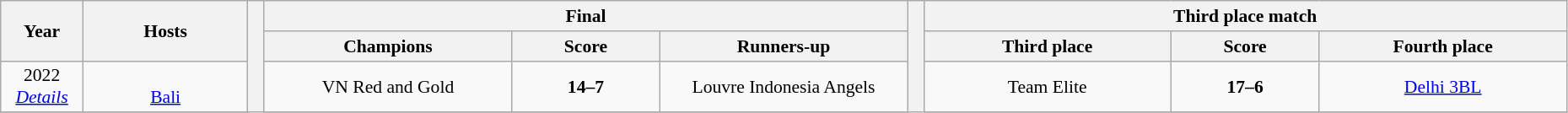<table class="wikitable" style="font-size:90%; width: 98%; text-align: center;">
<tr>
<th rowspan=2 width=5%>Year</th>
<th rowspan=2 width=10%>Hosts</th>
<th width=1% rowspan=9 bgcolor=ffffff></th>
<th colspan=3>Final</th>
<th width=1% rowspan=9 bgcolor=ffffff></th>
<th colspan=3>Third place match</th>
</tr>
<tr>
<th width=15%>Champions</th>
<th width=9%>Score</th>
<th width=15%>Runners-up</th>
<th width=15%>Third place</th>
<th width=9%>Score</th>
<th width=15%>Fourth place</th>
</tr>
<tr>
<td>2022<br><em><a href='#'>Details</a></em></td>
<td><br><a href='#'>Bali</a></td>
<td> VN Red and Gold</td>
<td><strong>14–7</strong></td>
<td> Louvre Indonesia Angels</td>
<td> Team Elite</td>
<td><strong>17–6</strong></td>
<td> <a href='#'>Delhi 3BL</a></td>
</tr>
<tr>
</tr>
</table>
